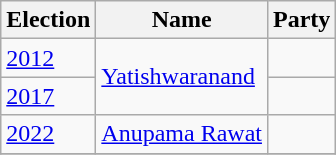<table class="wikitable sortable">
<tr>
<th>Election</th>
<th>Name</th>
<th colspan=2>Party</th>
</tr>
<tr>
<td><a href='#'>2012</a></td>
<td rowspan=2><a href='#'>Yatishwaranand</a></td>
<td></td>
</tr>
<tr>
<td><a href='#'>2017</a></td>
</tr>
<tr>
<td><a href='#'>2022</a></td>
<td><a href='#'>Anupama Rawat</a></td>
<td></td>
</tr>
<tr>
</tr>
</table>
